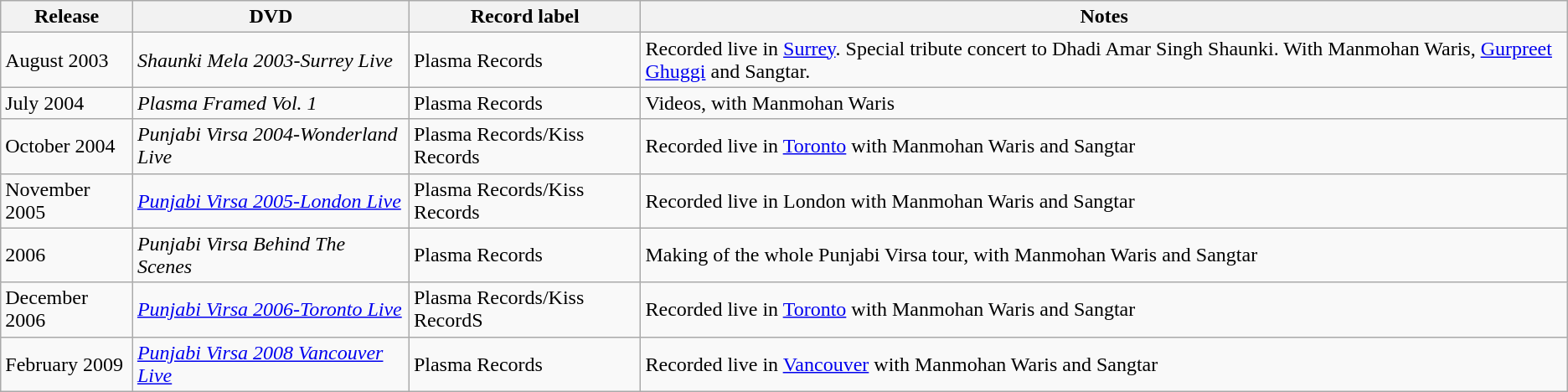<table class="wikitable">
<tr>
<th>Release</th>
<th>DVD</th>
<th>Record label</th>
<th>Notes</th>
</tr>
<tr>
<td>August 2003</td>
<td><em>Shaunki Mela 2003-Surrey Live</em></td>
<td>Plasma Records</td>
<td>Recorded live in <a href='#'>Surrey</a>. Special tribute concert to Dhadi Amar Singh Shaunki. With Manmohan Waris, <a href='#'>Gurpreet Ghuggi</a> and Sangtar.</td>
</tr>
<tr>
<td>July 2004</td>
<td><em>Plasma Framed Vol. 1</em></td>
<td>Plasma Records</td>
<td>Videos, with Manmohan Waris</td>
</tr>
<tr>
<td>October 2004</td>
<td><em>Punjabi Virsa 2004-Wonderland Live</em></td>
<td>Plasma Records/Kiss Records</td>
<td>Recorded live in <a href='#'>Toronto</a> with Manmohan Waris and Sangtar</td>
</tr>
<tr>
<td>November 2005</td>
<td><em><a href='#'>Punjabi Virsa 2005-London Live</a></em></td>
<td>Plasma Records/Kiss Records</td>
<td>Recorded live in London with Manmohan Waris and Sangtar</td>
</tr>
<tr>
<td>2006</td>
<td><em>Punjabi Virsa Behind The Scenes</em></td>
<td>Plasma Records</td>
<td>Making of the whole Punjabi Virsa tour, with Manmohan Waris and Sangtar</td>
</tr>
<tr>
<td>December 2006</td>
<td><em><a href='#'>Punjabi Virsa 2006-Toronto Live</a></em></td>
<td>Plasma Records/Kiss RecordS</td>
<td>Recorded live in <a href='#'>Toronto</a> with Manmohan Waris and Sangtar</td>
</tr>
<tr>
<td>February 2009</td>
<td><em><a href='#'>Punjabi Virsa 2008 Vancouver Live</a></em></td>
<td>Plasma Records</td>
<td>Recorded live in <a href='#'>Vancouver</a> with Manmohan Waris and Sangtar</td>
</tr>
</table>
